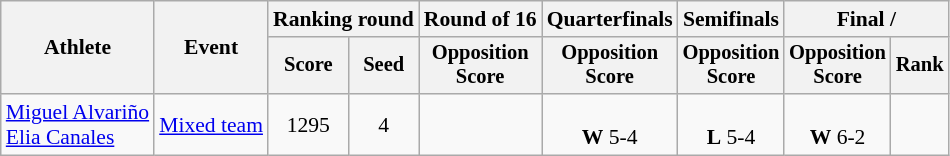<table class="wikitable" style="font-size:90%">
<tr>
<th rowspan=2>Athlete</th>
<th rowspan=2>Event</th>
<th colspan=2>Ranking round</th>
<th>Round of 16</th>
<th>Quarterfinals</th>
<th>Semifinals</th>
<th colspan=2>Final / </th>
</tr>
<tr style="font-size:95%">
<th>Score</th>
<th>Seed</th>
<th>Opposition<br>Score</th>
<th>Opposition<br>Score</th>
<th>Opposition<br>Score</th>
<th>Opposition<br>Score</th>
<th>Rank</th>
</tr>
<tr align=center>
<td align=left><a href='#'>Miguel Alvariño</a><br><a href='#'>Elia Canales</a></td>
<td align=left><a href='#'>Mixed team</a></td>
<td>1295</td>
<td>4</td>
<td></td>
<td><br><strong>W</strong> 5-4</td>
<td><br><strong>L</strong> 5-4</td>
<td><br><strong>W</strong> 6-2</td>
<td></td>
</tr>
</table>
